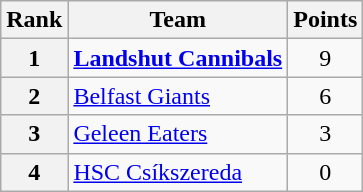<table class="wikitable" style="text-align: center;">
<tr>
<th>Rank</th>
<th>Team</th>
<th>Points</th>
</tr>
<tr>
<th>1</th>
<td style="text-align: left;"> <strong><a href='#'>Landshut Cannibals</a></strong></td>
<td>9</td>
</tr>
<tr>
<th>2</th>
<td style="text-align: left;"> <a href='#'>Belfast Giants</a></td>
<td>6</td>
</tr>
<tr>
<th>3</th>
<td style="text-align: left;"> <a href='#'>Geleen Eaters</a></td>
<td>3</td>
</tr>
<tr>
<th>4</th>
<td style="text-align: left;"> <a href='#'>HSC Csíkszereda</a></td>
<td>0</td>
</tr>
</table>
